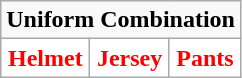<table class="wikitable"  style="display: inline-table;">
<tr>
<td align="center" Colspan="3"><strong>Uniform Combination</strong></td>
</tr>
<tr align="center">
<td style="background:white; color:red"><strong>Helmet</strong></td>
<td style="background:white; color:red"><strong>Jersey</strong></td>
<td style="background:white; color:red"><strong>Pants</strong></td>
</tr>
</table>
